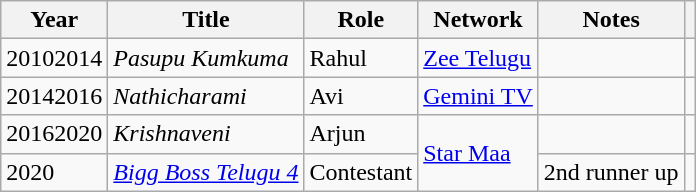<table class="wikitable">
<tr>
<th>Year</th>
<th>Title</th>
<th>Role</th>
<th>Network</th>
<th>Notes</th>
<th class="unsortable" scope="col"></th>
</tr>
<tr>
<td>20102014</td>
<td><em>Pasupu Kumkuma</em></td>
<td>Rahul</td>
<td><a href='#'>Zee Telugu</a></td>
<td></td>
<td></td>
</tr>
<tr>
<td>20142016</td>
<td><em>Nathicharami</em></td>
<td>Avi</td>
<td><a href='#'>Gemini TV</a></td>
<td></td>
<td></td>
</tr>
<tr>
<td>20162020</td>
<td><em>Krishnaveni</em></td>
<td>Arjun</td>
<td rowspan="2"><a href='#'>Star Maa</a></td>
<td></td>
<td></td>
</tr>
<tr>
<td>2020</td>
<td><em><a href='#'>Bigg Boss Telugu 4</a></em></td>
<td>Contestant</td>
<td>2nd runner up</td>
<td></td>
</tr>
</table>
